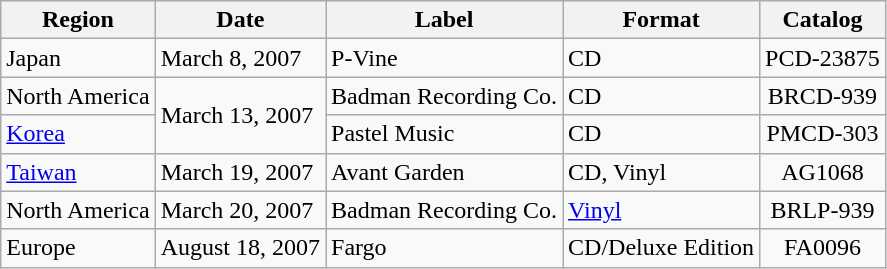<table class="wikitable">
<tr>
<th>Region</th>
<th>Date</th>
<th>Label</th>
<th>Format</th>
<th>Catalog</th>
</tr>
<tr>
<td>Japan</td>
<td>March 8, 2007</td>
<td>P-Vine</td>
<td>CD</td>
<td align="center">PCD-23875</td>
</tr>
<tr>
<td>North America</td>
<td rowspan="2">March 13, 2007</td>
<td>Badman Recording Co.</td>
<td>CD</td>
<td align="center">BRCD-939</td>
</tr>
<tr>
<td><a href='#'>Korea</a></td>
<td>Pastel Music</td>
<td>CD</td>
<td align="center">PMCD-303</td>
</tr>
<tr>
<td><a href='#'>Taiwan</a></td>
<td>March 19, 2007</td>
<td>Avant Garden</td>
<td>CD, Vinyl</td>
<td align="center">AG1068</td>
</tr>
<tr>
<td>North America</td>
<td>March 20, 2007</td>
<td>Badman Recording Co.</td>
<td><a href='#'>Vinyl</a></td>
<td align="center">BRLP-939</td>
</tr>
<tr>
<td>Europe</td>
<td>August 18, 2007</td>
<td>Fargo</td>
<td>CD/Deluxe Edition</td>
<td align="center">FA0096</td>
</tr>
</table>
